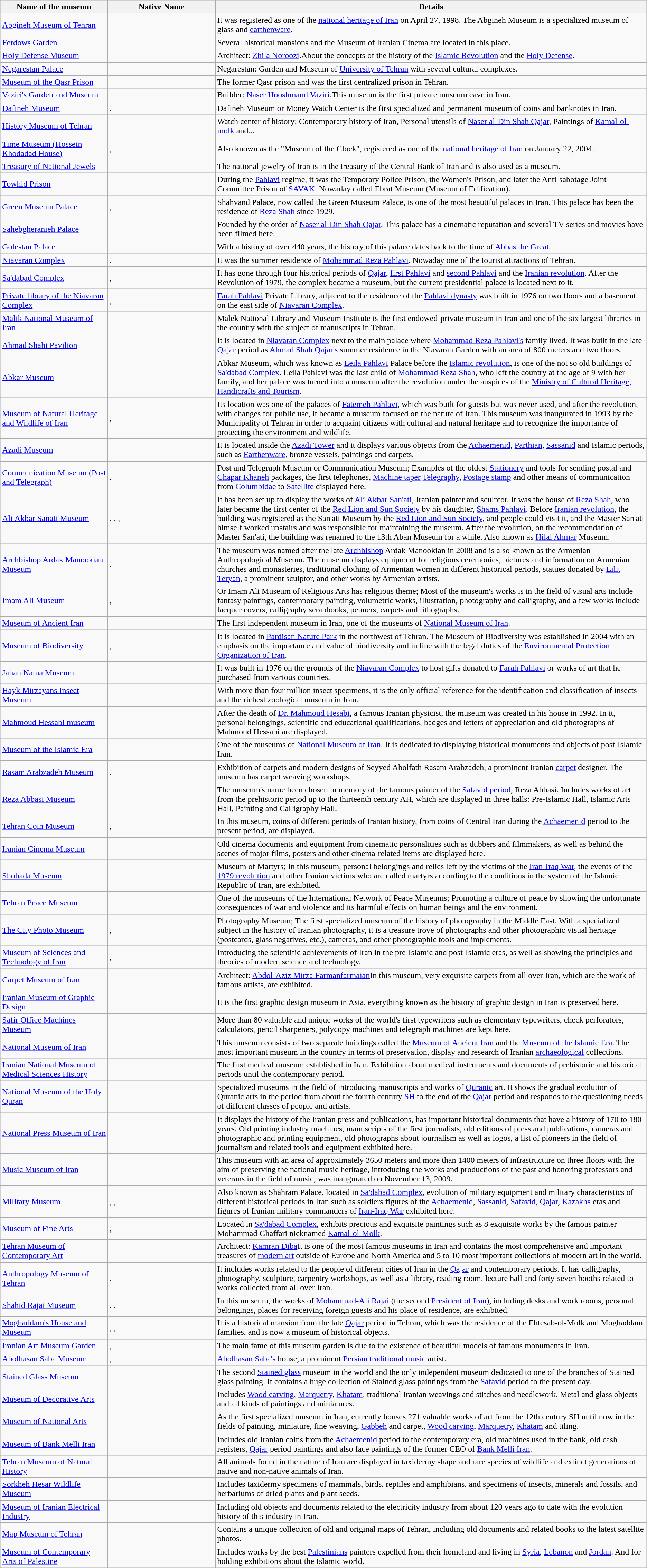<table class="wikitable">
<tr>
<th style="width: 200px;">Name of the museum</th>
<th style="width: 200px;">Native Name</th>
<th>Details</th>
</tr>
<tr>
<td><a href='#'>Abgineh Museum of Tehran</a></td>
<td></td>
<td>It was registered as one of the <a href='#'>national heritage of Iran</a> on April 27, 1998. The Abgineh Museum is a specialized museum of glass and <a href='#'>earthenware</a>.</td>
</tr>
<tr>
<td><a href='#'>Ferdows Garden</a></td>
<td></td>
<td>Several historical mansions and the Museum of Iranian Cinema are located in this place.</td>
</tr>
<tr>
<td><a href='#'>Holy Defense Museum</a></td>
<td></td>
<td>Architect: <a href='#'>Zhila Noroozi</a>.About the concepts of the history of the <a href='#'>Islamic Revolution</a> and the <a href='#'>Holy Defense</a>.</td>
</tr>
<tr>
<td><a href='#'>Negarestan Palace</a></td>
<td></td>
<td>Negarestan: Garden and Museum of <a href='#'>University of Tehran</a> with several cultural complexes.</td>
</tr>
<tr>
<td><a href='#'>Museum of the Qasr Prison</a></td>
<td></td>
<td>The former Qasr prison and was the first centralized prison in Tehran.</td>
</tr>
<tr>
<td><a href='#'>Vaziri's Garden and Museum</a></td>
<td></td>
<td>Builder: <a href='#'>Naser Hooshmand Vaziri</a>.This museum is the first private museum cave in Iran.</td>
</tr>
<tr>
<td><a href='#'>Dafineh Museum</a></td>
<td>, </td>
<td>Dafineh Museum or Money Watch Center is the first specialized and permanent museum of coins and banknotes in Iran.</td>
</tr>
<tr>
<td><a href='#'>History Museum of Tehran</a></td>
<td></td>
<td>Watch center of history; Contemporary history of Iran, Personal utensils of <a href='#'>Naser al-Din Shah Qajar</a>, Paintings of <a href='#'>Kamal-ol-molk</a> and...</td>
</tr>
<tr>
<td><a href='#'>Time Museum (Hossein Khodadad House)</a></td>
<td>, </td>
<td>Also known as the "Museum of the Clock", registered as one of the <a href='#'>national heritage of Iran</a> on January 22, 2004.</td>
</tr>
<tr>
<td><a href='#'>Treasury of National Jewels</a></td>
<td></td>
<td>The national jewelry of Iran is in the treasury of the Central Bank of Iran and is also used as a museum.</td>
</tr>
<tr>
<td><a href='#'>Towhid Prison</a></td>
<td></td>
<td>During the <a href='#'>Pahlavi</a> regime, it was the Temporary Police Prison, the Women's Prison, and later the Anti-sabotage Joint Committee Prison of <a href='#'>SAVAK</a>. Nowaday called Ebrat Museum (Museum of Edification).</td>
</tr>
<tr>
<td><a href='#'>Green Museum Palace</a></td>
<td>, </td>
<td>Shahvand Palace, now called the Green Museum Palace, is one of the most beautiful palaces in Iran. This palace has been the residence of <a href='#'>Reza Shah</a> since 1929.</td>
</tr>
<tr>
<td><a href='#'>Sahebgheranieh Palace</a></td>
<td></td>
<td>Founded by the order of <a href='#'>Naser al-Din Shah Qajar</a>. This palace has a cinematic reputation and several TV series and movies have been filmed here.</td>
</tr>
<tr>
<td><a href='#'>Golestan Palace</a></td>
<td></td>
<td>With a history of over 440 years, the history of this palace dates back to the time of <a href='#'>Abbas the Great</a>.</td>
</tr>
<tr>
<td><a href='#'>Niavaran Complex</a></td>
<td>, </td>
<td>It was the summer residence of <a href='#'>Mohammad Reza Pahlavi</a>. Nowaday one of the tourist attractions of Tehran.</td>
</tr>
<tr>
<td><a href='#'>Sa'dabad Complex</a></td>
<td>, </td>
<td>It has gone through four historical periods of <a href='#'>Qajar</a>, <a href='#'>first Pahlavi</a> and <a href='#'>second Pahlavi</a> and the <a href='#'>Iranian revolution</a>. After the Revolution of 1979, the complex became a museum, but the current presidential palace is located next to it.</td>
</tr>
<tr>
<td><a href='#'>Private library of the Niavaran Complex</a></td>
<td>, </td>
<td><a href='#'>Farah Pahlavi</a> Private Library, adjacent to the residence of the <a href='#'>Pahlavi dynasty</a> was built in 1976 on two floors and a basement on the east side of <a href='#'>Niavaran Complex</a>.</td>
</tr>
<tr>
<td><a href='#'>Malik National Museum of Iran</a></td>
<td></td>
<td>Malek National Library and Museum Institute is the first endowed-private museum in Iran and one of the six largest libraries in the country with the subject of manuscripts in Tehran.</td>
</tr>
<tr>
<td><a href='#'>Ahmad Shahi Pavilion</a></td>
<td></td>
<td>It is located in <a href='#'>Niavaran Complex</a> next to the main palace where <a href='#'>Mohammad Reza Pahlavi's</a> family lived. It was built in the late <a href='#'>Qajar</a> period as <a href='#'>Ahmad Shah Qajar's</a> summer residence in the Niavaran Garden with an area of 800 meters and two floors.</td>
</tr>
<tr>
<td><a href='#'>Abkar Museum</a></td>
<td></td>
<td>Abkar Museum, which was known as <a href='#'>Leila Pahlavi</a> Palace before the <a href='#'>Islamic revolution</a>, is one of the not so old buildings of <a href='#'>Sa'dabad Complex</a>. Leila Pahlavi was the last child of <a href='#'>Mohammad Reza Shah</a>, who left the country at the age of 9 with her family, and her palace was turned into a museum after the revolution under the auspices of the <a href='#'>Ministry of Cultural Heritage, Handicrafts and Tourism</a>.</td>
</tr>
<tr>
<td><a href='#'>Museum of Natural Heritage and Wildlife of Iran</a></td>
<td>, </td>
<td>Its location was one of the palaces of <a href='#'>Fatemeh Pahlavi</a>, which was built for guests but was never used, and after the revolution, with changes for public use, it became a museum focused on the nature of Iran. This museum was inaugurated in 1993 by the Municipality of Tehran in order to acquaint citizens with cultural and natural heritage and to recognize the importance of protecting the environment and wildlife.</td>
</tr>
<tr>
<td><a href='#'>Azadi Museum</a></td>
<td></td>
<td>It is located inside the <a href='#'>Azadi Tower</a> and it displays various objects from the <a href='#'>Achaemenid</a>, <a href='#'>Parthian</a>, <a href='#'>Sassanid</a> and Islamic periods, such as <a href='#'>Earthenware</a>, bronze vessels, paintings and carpets.</td>
</tr>
<tr>
<td><a href='#'>Communication Museum (Post and Telegraph)</a></td>
<td>, </td>
<td>Post and Telegraph Museum or Communication Museum; Examples of the oldest <a href='#'>Stationery</a> and tools for sending postal and <a href='#'>Chapar Khaneh</a> packages, the first telephones, <a href='#'>Machine taper</a> <a href='#'>Telegraphy</a>, <a href='#'>Postage stamp</a> and other means of communication from <a href='#'>Columbidae</a> to <a href='#'>Satellite</a> displayed here.</td>
</tr>
<tr>
<td><a href='#'>Ali Akbar Sanati Museum</a></td>
<td>, , , </td>
<td>It has been set up to display the works of <a href='#'>Ali Akbar San'ati</a>, Iranian painter and sculptor. It was the house of <a href='#'>Reza Shah</a>, who later became the first center of the <a href='#'>Red Lion and Sun Society</a> by his daughter, <a href='#'>Shams Pahlavi</a>. Before <a href='#'>Iranian revolution</a>, the building was registered as the San'ati Museum by the <a href='#'>Red Lion and Sun Society</a>, and people could visit it, and the Master San'ati himself worked upstairs and was responsible for maintaining the museum. After the revolution, on the recommendation of Master San'ati, the building was renamed to the 13th Aban Museum for a while. Also known as <a href='#'>Hilal Ahmar</a> Museum.</td>
</tr>
<tr>
<td><a href='#'>Archbishop Ardak Manookian Museum</a></td>
<td>, </td>
<td>The museum was named after the late <a href='#'>Archbishop</a> Ardak Manookian in 2008 and is also known as the Armenian Anthropological Museum. The museum displays equipment for religious ceremonies, pictures and information on Armenian churches and monasteries, traditional clothing of Armenian women in different historical periods, statues donated by <a href='#'>Lilit Teryan</a>, a prominent sculptor, and other works by Armenian artists.</td>
</tr>
<tr>
<td><a href='#'>Imam Ali Museum</a></td>
<td>, </td>
<td>Or Imam Ali Museum of Religious Arts has religious theme; Most of the museum's works is in the field of visual arts include fantasy paintings, contemporary painting, volumetric works, illustration, photography and calligraphy, and a few works include lacquer covers, calligraphy scrapbooks, penners, carpets and lithographs.</td>
</tr>
<tr>
<td><a href='#'>Museum of Ancient Iran</a></td>
<td></td>
<td>The first independent museum in Iran, one of the museums of <a href='#'>National Museum of Iran</a>.</td>
</tr>
<tr>
<td><a href='#'>Museum of Biodiversity</a></td>
<td>, </td>
<td>It is located in <a href='#'>Pardisan Nature Park</a> in the northwest of Tehran. The Museum of Biodiversity was established in 2004 with an emphasis on the importance and value of biodiversity and in line with the legal duties of the <a href='#'>Environmental Protection Organization of Iran</a>.</td>
</tr>
<tr>
<td><a href='#'>Jahan Nama Museum</a></td>
<td></td>
<td>It was built in 1976 on the grounds of the <a href='#'>Niavaran Complex</a> to host gifts donated to <a href='#'>Farah Pahlavi</a> or works of art that he purchased from various countries.</td>
</tr>
<tr>
<td><a href='#'>Hayk Mirzayans Insect Museum</a></td>
<td></td>
<td>With more than four million insect specimens, it is the only official reference for the identification and classification of insects and the richest zoological museum in Iran.</td>
</tr>
<tr>
<td><a href='#'>Mahmoud Hessabi museum</a></td>
<td></td>
<td>After the death of <a href='#'>Dr. Mahmoud Hesabi</a>, a famous Iranian physicist, the museum was created in his house in 1992. In it, personal belongings, scientific and educational qualifications, badges and letters of appreciation and old photographs of Mahmoud Hessabi are displayed.</td>
</tr>
<tr>
<td><a href='#'>Museum of the Islamic Era</a></td>
<td></td>
<td>One of the museums of <a href='#'>National Museum of Iran</a>. It is dedicated to displaying historical monuments and objects of post-Islamic Iran.</td>
</tr>
<tr>
<td><a href='#'>Rasam Arabzadeh Museum</a></td>
<td>, </td>
<td>Exhibition of carpets and modern designs of Seyyed Abolfath Rasam Arabzadeh, a prominent Iranian <a href='#'>carpet</a> designer. The museum has carpet weaving workshops.</td>
</tr>
<tr>
<td><a href='#'>Reza Abbasi Museum</a></td>
<td></td>
<td>The museum's name been chosen in memory of the famous painter of the <a href='#'>Safavid period</a>, Reza Abbasi. Includes works of art from the prehistoric period up to the thirteenth century AH, which are displayed in three halls: Pre-Islamic Hall, Islamic Arts Hall, Painting and Calligraphy Hall.</td>
</tr>
<tr>
<td><a href='#'>Tehran Coin Museum</a></td>
<td>, </td>
<td>In this museum, coins of different periods of Iranian history, from coins of Central Iran during the <a href='#'>Achaemenid</a> period to the present period, are displayed.</td>
</tr>
<tr>
<td><a href='#'>Iranian Cinema Museum</a></td>
<td></td>
<td>Old cinema documents and equipment from cinematic personalities such as dubbers and filmmakers, as well as behind the scenes of major films, posters and other cinema-related items are displayed here.</td>
</tr>
<tr>
<td><a href='#'>Shohada Museum</a></td>
<td></td>
<td>Museum of Martyrs; In this museum, personal belongings and relics left by the victims of the <a href='#'>Iran-Iraq War</a>, the events of the <a href='#'>1979 revolution</a> and other Iranian victims who are called martyrs according to the conditions in the system of the Islamic Republic of Iran, are exhibited.</td>
</tr>
<tr>
<td><a href='#'>Tehran Peace Museum</a></td>
<td></td>
<td>One of the museums of the International Network of Peace Museums; Promoting a culture of peace by showing the unfortunate consequences of war and violence and its harmful effects on human beings and the environment.</td>
</tr>
<tr>
<td><a href='#'>The City Photo Museum</a></td>
<td>, </td>
<td>Photography Museum; The first specialized museum of the history of photography in the Middle East. With a specialized subject in the history of Iranian photography, it is a treasure trove of photographs and other photographic visual heritage (postcards, glass negatives, etc.), cameras, and other photographic tools and implements.</td>
</tr>
<tr>
<td><a href='#'>Museum of Sciences and Technology of Iran</a></td>
<td>, </td>
<td>Introducing the scientific achievements of Iran in the pre-Islamic and post-Islamic eras, as well as showing the principles and theories of modern science and technology.</td>
</tr>
<tr>
<td><a href='#'>Carpet Museum of Iran</a></td>
<td></td>
<td>Architect: <a href='#'>Abdol-Aziz Mirza Farmanfarmaian</a>In this museum, very exquisite carpets from all over Iran, which are the work of famous artists, are exhibited.</td>
</tr>
<tr>
<td><a href='#'>Iranian Museum of Graphic Design</a></td>
<td></td>
<td>It is the first graphic design museum in Asia, everything known as the history of graphic design in Iran is preserved here.</td>
</tr>
<tr>
<td><a href='#'>Safir Office Machines Museum</a></td>
<td></td>
<td>More than 80 valuable and unique works of the world's first typewriters such as elementary typewriters, check perforators, calculators, pencil sharpeners, polycopy machines and telegraph machines are kept here.</td>
</tr>
<tr>
<td><a href='#'>National Museum of Iran</a></td>
<td></td>
<td>This museum consists of two separate buildings called the <a href='#'>Museum of Ancient Iran</a> and the <a href='#'>Museum of the Islamic Era</a>. The most important museum in the country in terms of preservation, display and research of Iranian <a href='#'>archaeological</a> collections.</td>
</tr>
<tr>
<td><a href='#'>Iranian National Museum of Medical Sciences History</a></td>
<td></td>
<td>The first medical museum established in Iran. Exhibition about medical instruments and documents of prehistoric and historical periods until the contemporary period.</td>
</tr>
<tr>
<td><a href='#'>National Museum of the Holy Quran</a></td>
<td></td>
<td>Specialized museums in the field of introducing manuscripts and works of <a href='#'>Quranic</a> art. It shows the gradual evolution of Quranic arts in the period from about the fourth century <a href='#'>SH</a> to the end of the <a href='#'>Qajar</a> period and responds to the questioning needs of different classes of people and artists.</td>
</tr>
<tr>
<td><a href='#'>National Press Museum of Iran</a></td>
<td></td>
<td>It displays the history of the Iranian press and publications, has important historical documents that have a history of 170 to 180 years. Old printing industry machines, manuscripts of the first journalists, old editions of press and publications, cameras and photographic and printing equipment, old photographs about journalism as well as logos, a list of pioneers in the field of journalism and related tools and equipment exhibited here.</td>
</tr>
<tr>
<td><a href='#'>Music Museum of Iran</a></td>
<td></td>
<td>This museum with an area of approximately 3650 meters and more than 1400 meters of infrastructure on three floors with the aim of preserving the national music heritage, introducing the works and productions of the past and honoring professors and veterans in the field of music, was inaugurated on November 13, 2009.</td>
</tr>
<tr>
<td><a href='#'>Military Museum</a></td>
<td>, , </td>
<td>Also known as Shahram Palace, located in <a href='#'>Sa'dabad Complex</a>, evolution of military equipment and military characteristics of different historical periods in Iran such as soldiers figures of the <a href='#'>Achaemenid</a>, <a href='#'>Sassanid</a>, <a href='#'>Safavid</a>, <a href='#'>Qajar</a>, <a href='#'>Kazakhs</a> eras and figures of Iranian military commanders of <a href='#'>Iran-Iraq War</a> exhibited here.</td>
</tr>
<tr>
<td><a href='#'>Museum of Fine Arts</a></td>
<td>, </td>
<td>Located in <a href='#'>Sa'dabad Complex</a>, exhibits precious and exquisite paintings such as 8 exquisite works by the famous painter Mohammad Ghaffari nicknamed <a href='#'>Kamal-ol-Molk</a>.</td>
</tr>
<tr>
<td><a href='#'>Tehran Museum of Contemporary Art</a></td>
<td></td>
<td>Architect: <a href='#'>Kamran Diba</a>It is one of the most famous museums in Iran and contains the most comprehensive and important treasures of <a href='#'>modern art</a> outside of Europe and North America and 5 to 10 most important collections of modern art in the world.</td>
</tr>
<tr>
<td><a href='#'>Anthropology Museum of Tehran</a></td>
<td>, </td>
<td>It includes works related to the people of different cities of Iran in the <a href='#'>Qajar</a> and contemporary periods. It has calligraphy, photography, sculpture, carpentry workshops, as well as a library, reading room, lecture hall and forty-seven booths related to works collected from all over Iran.</td>
</tr>
<tr>
<td><a href='#'>Shahid Rajai Museum</a></td>
<td>, , </td>
<td>In this museum, the works of <a href='#'>Mohammad-Ali Rajai</a> (the second <a href='#'>President of Iran</a>), including desks and work rooms, personal belongings, places for receiving foreign guests and his place of residence, are exhibited.</td>
</tr>
<tr>
<td><a href='#'>Moghaddam's House and Museum</a></td>
<td>, , </td>
<td>It is a historical mansion from the late <a href='#'>Qajar</a> period in Tehran, which was the residence of the Ehtesab-ol-Molk and Moghaddam families, and is now a museum of historical objects.</td>
</tr>
<tr>
<td><a href='#'>Iranian Art Museum Garden</a></td>
<td>, </td>
<td>The main fame of this museum garden is due to the existence of beautiful models of famous monuments in Iran.</td>
</tr>
<tr>
<td><a href='#'>Abolhasan Saba Museum</a></td>
<td>, </td>
<td><a href='#'>Abolhasan Saba's</a> house, a prominent <a href='#'>Persian traditional music</a> artist.</td>
</tr>
<tr>
<td><a href='#'>Stained Glass Museum</a></td>
<td></td>
<td>The second <a href='#'>Stained glass</a> museum in the world and the only independent museum dedicated to one of the branches of Stained glass painting. It contains a huge collection of Stained glass paintings from the <a href='#'>Safavid</a> period to the present day.</td>
</tr>
<tr>
<td><a href='#'>Museum of Decorative Arts</a></td>
<td></td>
<td>Includes <a href='#'>Wood carving</a>, <a href='#'>Marquetry</a>, <a href='#'>Khatam</a>, traditional Iranian weavings and stitches and needlework, Metal and glass objects and all kinds of paintings and miniatures.</td>
</tr>
<tr>
<td><a href='#'>Museum of National Arts</a></td>
<td></td>
<td>As the first specialized museum in Iran, currently houses 271 valuable works of art from the 12th century SH until now in the fields of painting, miniature, fine weaving, <a href='#'>Gabbeh</a> and carpet, <a href='#'>Wood carving</a>, <a href='#'>Marquetry</a>, <a href='#'>Khatam</a> and tiling.</td>
</tr>
<tr>
<td><a href='#'>Museum of Bank Melli Iran</a></td>
<td></td>
<td>Includes old Iranian coins from the <a href='#'>Achaemenid</a> period to the contemporary era, old machines used in the bank, old cash registers, <a href='#'>Qajar</a> period paintings and also face paintings of the former CEO of <a href='#'>Bank Melli Iran</a>.</td>
</tr>
<tr>
<td><a href='#'>Tehran Museum of Natural History</a></td>
<td></td>
<td>All animals found in the nature of Iran are displayed in taxidermy shape and rare species of wildlife and extinct generations of native and non-native animals of Iran.</td>
</tr>
<tr>
<td><a href='#'>Sorkheh Hesar Wildlife Museum</a></td>
<td></td>
<td>Includes taxidermy specimens of mammals, birds, reptiles and amphibians, and specimens of insects, minerals and fossils, and herbariums of dried plants and plant seeds.</td>
</tr>
<tr>
<td><a href='#'>Museum of Iranian Electrical Industry</a></td>
<td></td>
<td>Including old objects and documents related to the electricity industry from about 120 years ago to date with the evolution history of this industry in Iran.</td>
</tr>
<tr>
<td><a href='#'>Map Museum of Tehran</a></td>
<td></td>
<td>Contains a unique collection of old and original maps of Tehran, including old documents and related books to the latest satellite photos.</td>
</tr>
<tr>
<td><a href='#'>Museum of Contemporary Arts of Palestine</a></td>
<td></td>
<td>Includes works by the best <a href='#'>Palestinians</a> painters expelled from their homeland and living in <a href='#'>Syria</a>, <a href='#'>Lebanon</a> and <a href='#'>Jordan</a>. And for holding exhibitions about the Islamic world.</td>
</tr>
</table>
